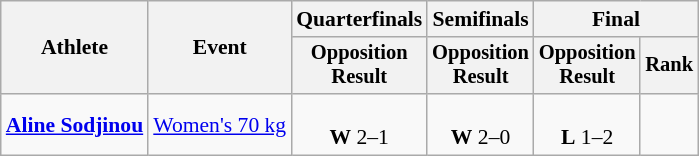<table class="wikitable" style="font-size:90%">
<tr>
<th rowspan=2>Athlete</th>
<th rowspan=2>Event</th>
<th>Quarterfinals</th>
<th>Semifinals</th>
<th colspan=2>Final</th>
</tr>
<tr style="font-size:95%">
<th>Opposition<br>Result</th>
<th>Opposition<br>Result</th>
<th>Opposition<br>Result</th>
<th>Rank</th>
</tr>
<tr align=center>
<td align=left><strong><a href='#'>Aline Sodjinou</a></strong></td>
<td align=left><a href='#'>Women's 70 kg</a></td>
<td><br><strong>W</strong> 2–1</td>
<td><br><strong>W</strong> 2–0</td>
<td><br><strong>L</strong> 1–2</td>
<td></td>
</tr>
</table>
